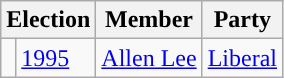<table class="wikitable">
<tr>
<th colspan="2">Election</th>
<th>Member</th>
<th>Party</th>
</tr>
<tr>
<td style="background-color: "></td>
<td><a href='#'>1995</a></td>
<td><a href='#'>Allen Lee</a></td>
<td><a href='#'>Liberal</a></td>
</tr>
</table>
